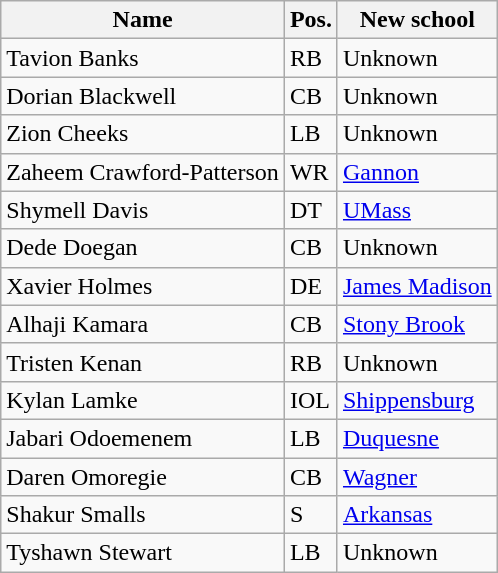<table class="wikitable sortable">
<tr>
<th>Name</th>
<th>Pos.</th>
<th>New school</th>
</tr>
<tr>
<td>Tavion Banks</td>
<td>RB</td>
<td>Unknown</td>
</tr>
<tr>
<td>Dorian Blackwell</td>
<td>CB</td>
<td>Unknown</td>
</tr>
<tr>
<td>Zion Cheeks</td>
<td>LB</td>
<td>Unknown</td>
</tr>
<tr>
<td>Zaheem Crawford-Patterson</td>
<td>WR</td>
<td><a href='#'>Gannon</a></td>
</tr>
<tr>
<td>Shymell Davis</td>
<td>DT</td>
<td><a href='#'>UMass</a></td>
</tr>
<tr>
<td>Dede Doegan</td>
<td>CB</td>
<td>Unknown</td>
</tr>
<tr>
<td>Xavier Holmes</td>
<td>DE</td>
<td><a href='#'>James Madison</a></td>
</tr>
<tr>
<td>Alhaji Kamara</td>
<td>CB</td>
<td><a href='#'>Stony Brook</a></td>
</tr>
<tr>
<td>Tristen Kenan</td>
<td>RB</td>
<td>Unknown</td>
</tr>
<tr>
<td>Kylan Lamke</td>
<td>IOL</td>
<td><a href='#'>Shippensburg</a></td>
</tr>
<tr>
<td>Jabari Odoemenem</td>
<td>LB</td>
<td><a href='#'>Duquesne</a></td>
</tr>
<tr>
<td>Daren Omoregie</td>
<td>CB</td>
<td><a href='#'>Wagner</a></td>
</tr>
<tr>
<td>Shakur Smalls</td>
<td>S</td>
<td><a href='#'>Arkansas</a></td>
</tr>
<tr>
<td>Tyshawn Stewart</td>
<td>LB</td>
<td>Unknown</td>
</tr>
</table>
